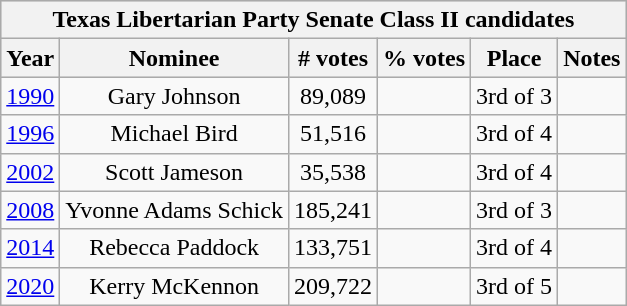<table class=wikitable style="text-align:center;">
<tr style="background:lightgrey;">
<th colspan="9">Texas Libertarian Party Senate Class II candidates</th>
</tr>
<tr style="background:lightgrey;">
<th>Year</th>
<th>Nominee</th>
<th># votes</th>
<th>% votes</th>
<th>Place</th>
<th>Notes</th>
</tr>
<tr>
<td><a href='#'>1990</a></td>
<td>Gary Johnson</td>
<td>89,089</td>
<td></td>
<td>3rd of 3</td>
<td></td>
</tr>
<tr>
<td><a href='#'>1996</a></td>
<td>Michael Bird</td>
<td>51,516</td>
<td></td>
<td>3rd of 4</td>
<td></td>
</tr>
<tr>
<td><a href='#'>2002</a></td>
<td>Scott Jameson</td>
<td>35,538</td>
<td></td>
<td>3rd of 4</td>
<td></td>
</tr>
<tr>
<td><a href='#'>2008</a></td>
<td>Yvonne Adams Schick</td>
<td>185,241</td>
<td></td>
<td>3rd of 3</td>
<td> </td>
</tr>
<tr>
<td><a href='#'>2014</a></td>
<td>Rebecca Paddock</td>
<td>133,751</td>
<td></td>
<td>3rd of 4</td>
<td></td>
</tr>
<tr>
<td><a href='#'>2020</a></td>
<td>Kerry McKennon</td>
<td>209,722</td>
<td></td>
<td>3rd of 5</td>
<td></td>
</tr>
</table>
